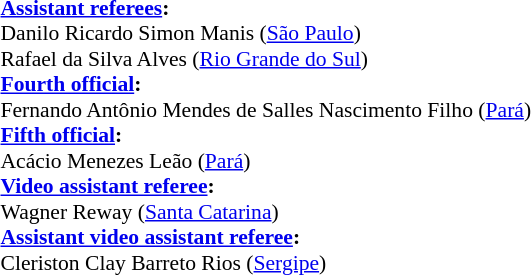<table width=50% style="font-size: 90%">
<tr>
<td><br><strong><a href='#'>Assistant referees</a>:</strong>
<br>Danilo Ricardo Simon Manis (<a href='#'>São Paulo</a>)
<br>Rafael da Silva Alves (<a href='#'>Rio Grande do Sul</a>)
<br><strong><a href='#'>Fourth official</a>:</strong>
<br>Fernando Antônio Mendes de Salles Nascimento Filho (<a href='#'>Pará</a>)
<br><strong><a href='#'>Fifth official</a>:</strong>
<br>Acácio Menezes Leão (<a href='#'>Pará</a>)
<br><strong><a href='#'>Video assistant referee</a>:</strong>
<br>Wagner Reway (<a href='#'>Santa Catarina</a>)
<br><strong><a href='#'>Assistant video assistant referee</a>:</strong>
<br>Cleriston Clay Barreto Rios (<a href='#'>Sergipe</a>)</td>
</tr>
</table>
